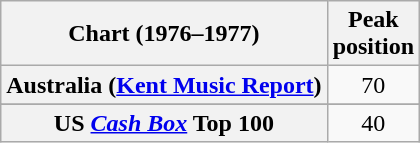<table class="wikitable sortable plainrowheaders" style="text-align:center">
<tr>
<th scope="col">Chart (1976–1977)</th>
<th scope="col">Peak<br>position</th>
</tr>
<tr>
<th scope="row">Australia (<a href='#'>Kent Music Report</a>)</th>
<td>70</td>
</tr>
<tr>
</tr>
<tr>
</tr>
<tr>
</tr>
<tr>
</tr>
<tr>
</tr>
<tr>
<th scope="row">US <em><a href='#'>Cash Box</a></em> Top 100</th>
<td>40</td>
</tr>
</table>
